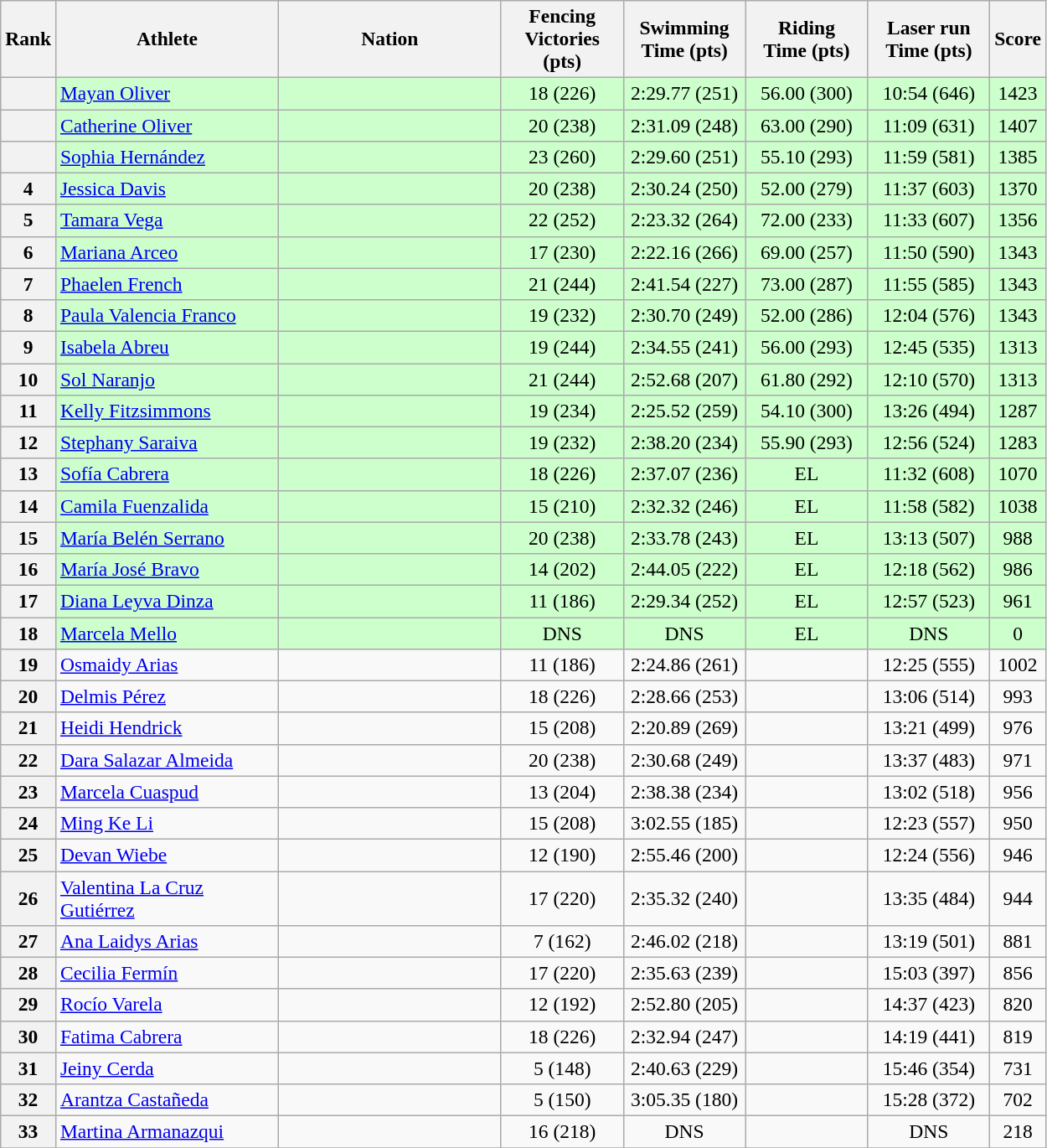<table class="wikitable sortable" style="text-align:center; font-size:98%;">
<tr>
<th width=30>Rank</th>
<th width=170>Athlete</th>
<th width=170>Nation</th>
<th width=90>Fencing <br>Victories (pts)</th>
<th width=90>Swimming <br>Time (pts)</th>
<th width=90>Riding <br>Time (pts)</th>
<th width=90>Laser run<br>Time (pts)</th>
<th>Score</th>
</tr>
<tr bgcolor="#ccffcc">
<th></th>
<td align=left><a href='#'>Mayan Oliver</a></td>
<td align=left></td>
<td>18 (226)</td>
<td>2:29.77 (251)</td>
<td>56.00 (300)</td>
<td>10:54 (646)</td>
<td>1423</td>
</tr>
<tr bgcolor="#ccffcc">
<th></th>
<td align=left><a href='#'>Catherine Oliver</a></td>
<td align=left></td>
<td>20 (238)</td>
<td>2:31.09 (248)</td>
<td>63.00 (290)</td>
<td>11:09 (631)</td>
<td>1407</td>
</tr>
<tr bgcolor="#ccffcc">
<th></th>
<td align=left><a href='#'>Sophia Hernández</a></td>
<td align=left></td>
<td>23 (260)</td>
<td>2:29.60 (251)</td>
<td>55.10 (293)</td>
<td>11:59 (581)</td>
<td>1385</td>
</tr>
<tr bgcolor="#ccffcc">
<th>4</th>
<td align=left><a href='#'>Jessica Davis</a></td>
<td align=left></td>
<td>20 (238)</td>
<td>2:30.24 (250)</td>
<td>52.00 (279)</td>
<td>11:37 (603)</td>
<td>1370</td>
</tr>
<tr bgcolor="#ccffcc">
<th>5</th>
<td align=left><a href='#'>Tamara Vega</a></td>
<td align=left></td>
<td>22 (252)</td>
<td>2:23.32 (264)</td>
<td>72.00 (233)</td>
<td>11:33 (607)</td>
<td>1356</td>
</tr>
<tr bgcolor="#ccffcc">
<th>6</th>
<td align=left><a href='#'>Mariana Arceo</a></td>
<td align=left></td>
<td>17 (230)</td>
<td>2:22.16 (266)</td>
<td>69.00 (257)</td>
<td>11:50 (590)</td>
<td>1343</td>
</tr>
<tr bgcolor="#ccffcc">
<th>7</th>
<td align=left><a href='#'>Phaelen French</a></td>
<td align=left></td>
<td>21 (244)</td>
<td>2:41.54 (227)</td>
<td>73.00 (287)</td>
<td>11:55 (585)</td>
<td>1343</td>
</tr>
<tr bgcolor="#ccffcc">
<th>8</th>
<td align=left><a href='#'>Paula Valencia Franco</a></td>
<td align=left></td>
<td>19 (232)</td>
<td>2:30.70 (249)</td>
<td>52.00 (286)</td>
<td>12:04 (576)</td>
<td>1343</td>
</tr>
<tr bgcolor="#ccffcc">
<th>9</th>
<td align=left><a href='#'>Isabela Abreu</a></td>
<td align=left></td>
<td>19 (244)</td>
<td>2:34.55 (241)</td>
<td>56.00 (293)</td>
<td>12:45 (535)</td>
<td>1313</td>
</tr>
<tr bgcolor="#ccffcc">
<th>10</th>
<td align=left><a href='#'>Sol Naranjo</a></td>
<td align=left></td>
<td>21 (244)</td>
<td>2:52.68 (207)</td>
<td>61.80 (292)</td>
<td>12:10 (570)</td>
<td>1313</td>
</tr>
<tr bgcolor="#ccffcc">
<th>11</th>
<td align=left><a href='#'>Kelly Fitzsimmons</a></td>
<td align=left></td>
<td>19 (234)</td>
<td>2:25.52 (259)</td>
<td>54.10 (300)</td>
<td>13:26 (494)</td>
<td>1287</td>
</tr>
<tr bgcolor="#ccffcc">
<th>12</th>
<td align=left><a href='#'>Stephany Saraiva</a></td>
<td align=left></td>
<td>19 (232)</td>
<td>2:38.20 (234)</td>
<td>55.90 (293)</td>
<td>12:56 (524)</td>
<td>1283</td>
</tr>
<tr bgcolor="#ccffcc">
<th>13</th>
<td align=left><a href='#'>Sofía Cabrera</a></td>
<td align=left></td>
<td>18 (226)</td>
<td>2:37.07 (236)</td>
<td>EL</td>
<td>11:32 (608)</td>
<td>1070</td>
</tr>
<tr bgcolor="#ccffcc">
<th>14</th>
<td align=left><a href='#'>Camila Fuenzalida</a></td>
<td align=left></td>
<td>15 (210)</td>
<td>2:32.32 (246)</td>
<td>EL</td>
<td>11:58 (582)</td>
<td>1038</td>
</tr>
<tr bgcolor="#ccffcc">
<th>15</th>
<td align=left><a href='#'>María Belén Serrano</a></td>
<td align=left></td>
<td>20 (238)</td>
<td>2:33.78 (243)</td>
<td>EL</td>
<td>13:13 (507)</td>
<td>988</td>
</tr>
<tr bgcolor="#ccffcc">
<th>16</th>
<td align=left><a href='#'>María José Bravo</a></td>
<td align=left></td>
<td>14 (202)</td>
<td>2:44.05 (222)</td>
<td>EL</td>
<td>12:18 (562)</td>
<td>986</td>
</tr>
<tr bgcolor="#ccffcc">
<th>17</th>
<td align=left><a href='#'>Diana Leyva Dinza</a></td>
<td align=left></td>
<td>11 (186)</td>
<td>2:29.34 (252)</td>
<td>EL</td>
<td>12:57 (523)</td>
<td>961</td>
</tr>
<tr bgcolor="#ccffcc">
<th>18</th>
<td align=left><a href='#'>Marcela Mello</a></td>
<td align=left></td>
<td>DNS</td>
<td>DNS</td>
<td>EL</td>
<td>DNS</td>
<td>0</td>
</tr>
<tr>
<th>19</th>
<td align=left><a href='#'>Osmaidy Arias</a></td>
<td align=left></td>
<td>11 (186)</td>
<td>2:24.86 (261)</td>
<td></td>
<td>12:25 (555)</td>
<td>1002</td>
</tr>
<tr>
<th>20</th>
<td align=left><a href='#'>Delmis Pérez</a></td>
<td align=left></td>
<td>18 (226)</td>
<td>2:28.66 (253)</td>
<td></td>
<td>13:06 (514)</td>
<td>993</td>
</tr>
<tr>
<th>21</th>
<td align=left><a href='#'>Heidi Hendrick</a></td>
<td align=left></td>
<td>15 (208)</td>
<td>2:20.89 (269)</td>
<td></td>
<td>13:21 (499)</td>
<td>976</td>
</tr>
<tr>
<th>22</th>
<td align=left><a href='#'>Dara Salazar Almeida</a></td>
<td align=left></td>
<td>20 (238)</td>
<td>2:30.68 (249)</td>
<td></td>
<td>13:37 (483)</td>
<td>971</td>
</tr>
<tr>
<th>23</th>
<td align=left><a href='#'>Marcela Cuaspud</a></td>
<td align=left></td>
<td>13 (204)</td>
<td>2:38.38 (234)</td>
<td></td>
<td>13:02 (518)</td>
<td>956</td>
</tr>
<tr>
<th>24</th>
<td align=left><a href='#'>Ming Ke Li</a></td>
<td align=left></td>
<td>15 (208)</td>
<td>3:02.55 (185)</td>
<td></td>
<td>12:23 (557)</td>
<td>950</td>
</tr>
<tr>
<th>25</th>
<td align=left><a href='#'>Devan Wiebe</a></td>
<td align=left></td>
<td>12 (190)</td>
<td>2:55.46 (200)</td>
<td></td>
<td>12:24 (556)</td>
<td>946</td>
</tr>
<tr>
<th>26</th>
<td align=left><a href='#'>Valentina La Cruz Gutiérrez</a></td>
<td align=left></td>
<td>17 (220)</td>
<td>2:35.32 (240)</td>
<td></td>
<td>13:35 (484)</td>
<td>944</td>
</tr>
<tr>
<th>27</th>
<td align=left><a href='#'>Ana Laidys Arias</a></td>
<td align=left></td>
<td>7 (162)</td>
<td>2:46.02 (218)</td>
<td></td>
<td>13:19 (501)</td>
<td>881</td>
</tr>
<tr>
<th>28</th>
<td align=left><a href='#'>Cecilia Fermín</a></td>
<td align=left></td>
<td>17 (220)</td>
<td>2:35.63 (239)</td>
<td></td>
<td>15:03 (397)</td>
<td>856</td>
</tr>
<tr>
<th>29</th>
<td align=left><a href='#'>Rocío Varela</a></td>
<td align=left></td>
<td>12 (192)</td>
<td>2:52.80 (205)</td>
<td></td>
<td>14:37 (423)</td>
<td>820</td>
</tr>
<tr>
<th>30</th>
<td align=left><a href='#'>Fatima Cabrera</a></td>
<td align=left></td>
<td>18 (226)</td>
<td>2:32.94 (247)</td>
<td></td>
<td>14:19 (441)</td>
<td>819</td>
</tr>
<tr>
<th>31</th>
<td align=left><a href='#'>Jeiny Cerda</a></td>
<td align=left></td>
<td>5 (148)</td>
<td>2:40.63 (229)</td>
<td></td>
<td>15:46 (354)</td>
<td>731</td>
</tr>
<tr>
<th>32</th>
<td align=left><a href='#'>Arantza Castañeda</a></td>
<td align=left></td>
<td>5 (150)</td>
<td>3:05.35 (180)</td>
<td></td>
<td>15:28 (372)</td>
<td>702</td>
</tr>
<tr>
<th>33</th>
<td align=left><a href='#'>Martina Armanazqui</a></td>
<td align=left></td>
<td>16 (218)</td>
<td>DNS</td>
<td></td>
<td>DNS</td>
<td>218</td>
</tr>
<tr>
</tr>
</table>
